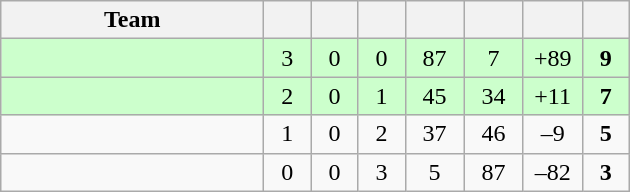<table class="wikitable" style="text-align:center;">
<tr>
<th style="width:10.5em;">Team</th>
<th style="width:1.5em;"></th>
<th style="width:1.5em;"></th>
<th style="width:1.5em;"></th>
<th style="width:2.0em;"></th>
<th style="width:2.0em;"></th>
<th style="width:2.0em;"></th>
<th style="width:1.5em;"></th>
</tr>
<tr bgcolor=#cfc>
<td align="left"></td>
<td>3</td>
<td>0</td>
<td>0</td>
<td>87</td>
<td>7</td>
<td>+89</td>
<td><strong>9</strong></td>
</tr>
<tr bgcolor=#cfc>
<td align="left"></td>
<td>2</td>
<td>0</td>
<td>1</td>
<td>45</td>
<td>34</td>
<td>+11</td>
<td><strong>7</strong></td>
</tr>
<tr>
<td align="left"></td>
<td>1</td>
<td>0</td>
<td>2</td>
<td>37</td>
<td>46</td>
<td>–9</td>
<td><strong>5</strong></td>
</tr>
<tr>
<td align="left"></td>
<td>0</td>
<td>0</td>
<td>3</td>
<td>5</td>
<td>87</td>
<td>–82</td>
<td><strong>3</strong></td>
</tr>
</table>
